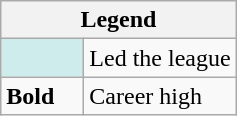<table class="wikitable">
<tr>
<th colspan="2">Legend</th>
</tr>
<tr>
<td style="background:#cfecec; width:3em;"></td>
<td>Led the league</td>
</tr>
<tr>
<td><strong>Bold</strong></td>
<td>Career high</td>
</tr>
</table>
